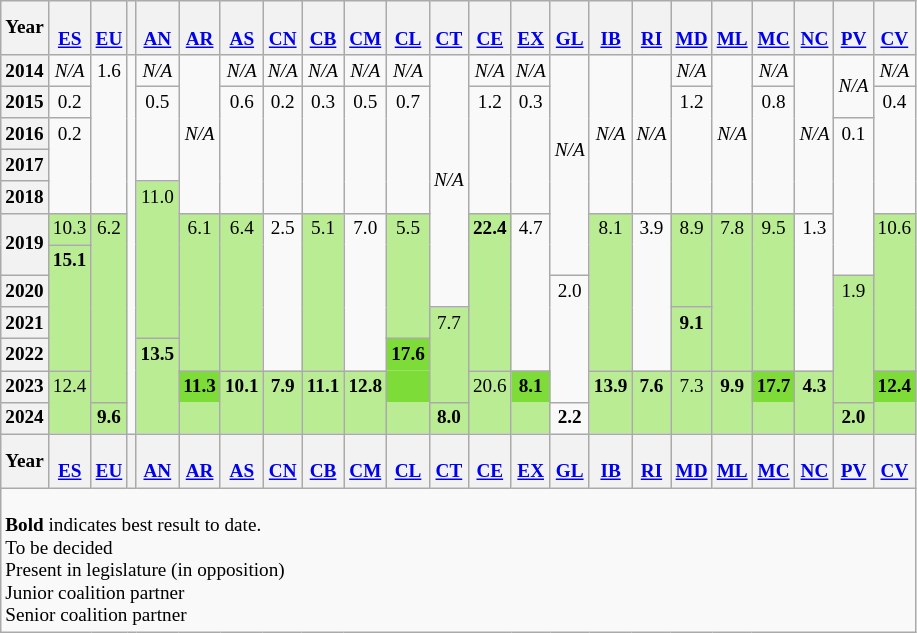<table class="wikitable sortable" style="font-size:80%; text-align:center">
<tr>
<th>Year</th>
<th><br><a href='#'>ES</a></th>
<th><br><a href='#'>EU</a></th>
<th class="unsortable"></th>
<th><br><a href='#'>AN</a></th>
<th><br><a href='#'>AR</a></th>
<th><br><a href='#'>AS</a></th>
<th><br><a href='#'>CN</a></th>
<th><br><a href='#'>CB</a></th>
<th><br><a href='#'>CM</a></th>
<th><br><a href='#'>CL</a></th>
<th><br><a href='#'>CT</a></th>
<th><br><a href='#'>CE</a></th>
<th><br><a href='#'>EX</a></th>
<th><br><a href='#'>GL</a></th>
<th><br><a href='#'>IB</a></th>
<th><br><a href='#'>RI</a></th>
<th><br><a href='#'>MD</a></th>
<th><br><a href='#'>ML</a></th>
<th><br><a href='#'>MC</a></th>
<th><br><a href='#'>NC</a></th>
<th><br><a href='#'>PV</a></th>
<th><br><a href='#'>CV</a></th>
</tr>
<tr>
<th>2014</th>
<td><em>N/A</em></td>
<td rowspan="5" style="vertical-align:top;">1.6</td>
<td rowspan="13"></td>
<td><em>N/A</em></td>
<td rowspan="5"><em>N/A</em></td>
<td><em>N/A</em></td>
<td><em>N/A</em></td>
<td><em>N/A</em></td>
<td><em>N/A</em></td>
<td><em>N/A</em></td>
<td rowspan="9"><em>N/A</em></td>
<td><em>N/A</em></td>
<td><em>N/A</em></td>
<td rowspan="7"><em>N/A</em></td>
<td rowspan="5"><em>N/A</em></td>
<td rowspan="5"><em>N/A</em></td>
<td><em>N/A</em></td>
<td rowspan="5"><em>N/A</em></td>
<td><em>N/A</em></td>
<td rowspan="5"><em>N/A</em></td>
<td rowspan="2"><em>N/A</em></td>
<td><em>N/A</em></td>
</tr>
<tr>
<th>2015</th>
<td style="vertical-align:top;">0.2</td>
<td rowspan="3" style="vertical-align:top;">0.5</td>
<td rowspan="4" style="vertical-align:top;">0.6</td>
<td rowspan="4" style="vertical-align:top;">0.2</td>
<td rowspan="4" style="vertical-align:top;">0.3</td>
<td rowspan="4" style="vertical-align:top;">0.5</td>
<td rowspan="4" style="vertical-align:top;">0.7</td>
<td rowspan="4" style="vertical-align:top;">1.2</td>
<td rowspan="4" style="vertical-align:top;">0.3</td>
<td rowspan="4" style="vertical-align:top;">1.2</td>
<td rowspan="4" style="vertical-align:top;">0.8</td>
<td rowspan="4" style="vertical-align:top;">0.4</td>
</tr>
<tr>
<th>2016</th>
<td rowspan="3" style="vertical-align:top;"> 0.2</td>
<td rowspan="5" style="vertical-align:top;">0.1</td>
</tr>
<tr>
<th>2017</th>
</tr>
<tr>
<th>2018</th>
<td rowspan="6" style="background:#B9EC93; vertical-align:top;"> 11.0</td>
</tr>
<tr>
<th rowspan="3">2019</th>
<td style="background:#B9EC93; vertical-align:top;"> 10.3</td>
<td rowspan="7" style="background:#B9EC93; vertical-align:top;"> 6.2</td>
<td rowspan="6" style="background:#B9EC93; vertical-align:top;">6.1</td>
<td rowspan="6" style="background:#B9EC93; vertical-align:top;"> 6.4</td>
<td rowspan="6" style="vertical-align:top;"> 2.5</td>
<td rowspan="6" style="background:#B9EC93; vertical-align:top;"> 5.1</td>
<td rowspan="6" style="vertical-align:top;"> 7.0</td>
<td rowspan="5" style="background:#B9EC93; vertical-align:top;"> 5.5</td>
<td rowspan="6" style="background:#B9EC93; vertical-align:top;"> <strong>22.4</strong></td>
<td rowspan="6" style="vertical-align:top;"> 4.7</td>
<td rowspan="6" style="background:#B9EC93; vertical-align:top;">8.1</td>
<td rowspan="6" style="vertical-align:top;">3.9</td>
<td rowspan="4" style="background:#B9EC93; vertical-align:top;"> 8.9</td>
<td rowspan="6" style="background:#B9EC93; vertical-align:top;">7.8</td>
<td rowspan="6" style="background:#B9EC93; vertical-align:top;"> 9.5</td>
<td rowspan="6" style="vertical-align:top;">1.3</td>
<td rowspan="6" style="background:#B9EC93; vertical-align:top;"> 10.6</td>
</tr>
<tr>
<td rowspan="5" style="background:#B9EC93; vertical-align:top;"> <strong>15.1</strong></td>
</tr>
<tr>
<td style="border-top-style:hidden"> </td>
<td style="border-top-style:hidden"> </td>
</tr>
<tr>
<th>2020</th>
<td rowspan="4" style="vertical-align:top;">2.0</td>
<td rowspan="4" style="background:#B9EC93; vertical-align:top;"> 1.9</td>
</tr>
<tr>
<th>2021</th>
<td rowspan="3" style="background:#B9EC93; vertical-align:top;">7.7</td>
<td rowspan="2" style="background:#B9EC93; vertical-align:top;"> <strong>9.1</strong></td>
</tr>
<tr>
<th>2022</th>
<td rowspan="3" style="background:#B9EC93; vertical-align:top;"> <strong>13.5</strong></td>
<td style="background:#7DDC38; vertical-align:top;"> <strong>17.6</strong></td>
</tr>
<tr>
<th>2023</th>
<td rowspan="2" style="background:#B9EC93; vertical-align:top;">12.4</td>
<td style="background:#7DDC38; vertical-align:top;"> <strong>11.3</strong><br></td>
<td rowspan="2" style="background:#B9EC93; vertical-align:top;"> <strong>10.1</strong></td>
<td rowspan="2" style="background:#B9EC93; vertical-align:top;"> <strong>7.9</strong></td>
<td rowspan="2" style="background:#B9EC93; vertical-align:top;"> <strong>11.1</strong></td>
<td rowspan="2" style="background:#B9EC93; vertical-align:top;"> <strong>12.8</strong></td>
<td style="background:#7DDC38; border-top-style:hidden"></td>
<td rowspan="2" style="background:#B9EC93; vertical-align:top;"> 20.6</td>
<td style="background:#7DDC38; vertical-align:top;"> <strong>8.1</strong><br></td>
<td rowspan="2" style="background:#B9EC93; vertical-align:top;"> <strong>13.9</strong></td>
<td rowspan="2" style="background:#B9EC93; vertical-align:top;"> <strong>7.6</strong></td>
<td rowspan="2" style="background:#B9EC93; vertical-align:top;"> 7.3</td>
<td rowspan="2" style="background:#B9EC93; vertical-align:top;"> <strong>9.9</strong></td>
<td style="background:#7DDC38; vertical-align:top;"> <strong>17.7</strong><br></td>
<td rowspan="2" style="background:#B9EC93; vertical-align:top;"> <strong>4.3</strong></td>
<td style="background:#7DDC38; vertical-align:top;"> <strong>12.4</strong><br></td>
</tr>
<tr>
<th>2024</th>
<td style="background:#B9EC93; vertical-align:top;"> <strong>9.6</strong></td>
<td style="background:#B9EC93; border-top-style:hidden; vertical-align:top;"></td>
<td style="background:#B9EC93; border-top-style:hidden; vertical-align:top;"></td>
<td style="background:#B9EC93; vertical-align:top;"> <strong>8.0</strong></td>
<td style="background:#B9EC93; border-top-style:hidden; vertical-align:top;"></td>
<td style="vertical-align:top;"> <strong>2.2</strong></td>
<td style="background:#B9EC93; border-top-style:hidden; vertical-align:top;"></td>
<td style="background:#B9EC93; vertical-align:top;"><strong> 2.0</strong></td>
<td style="background:#B9EC93; border-top-style:hidden; vertical-align:top;"></td>
</tr>
<tr>
<th>Year</th>
<th><br><a href='#'>ES</a></th>
<th><br><a href='#'>EU</a></th>
<th class="unsortable"></th>
<th><br><a href='#'>AN</a></th>
<th><br><a href='#'>AR</a></th>
<th><br><a href='#'>AS</a></th>
<th><br><a href='#'>CN</a></th>
<th><br><a href='#'>CB</a></th>
<th><br><a href='#'>CM</a></th>
<th><br><a href='#'>CL</a></th>
<th><br><a href='#'>CT</a></th>
<th><br><a href='#'>CE</a></th>
<th><br><a href='#'>EX</a></th>
<th><br><a href='#'>GL</a></th>
<th><br><a href='#'>IB</a></th>
<th><br><a href='#'>RI</a></th>
<th><br><a href='#'>MD</a></th>
<th><br><a href='#'>ML</a></th>
<th><br><a href='#'>MC</a></th>
<th><br><a href='#'>NC</a></th>
<th><br><a href='#'>PV</a></th>
<th><br><a href='#'>CV</a></th>
</tr>
<tr>
<td colspan="23" align="left"><br><strong>Bold</strong> indicates best result to date.<br> To be decided<br> Present in legislature (in opposition)<br> Junior coalition partner<br> Senior coalition partner</td>
</tr>
</table>
